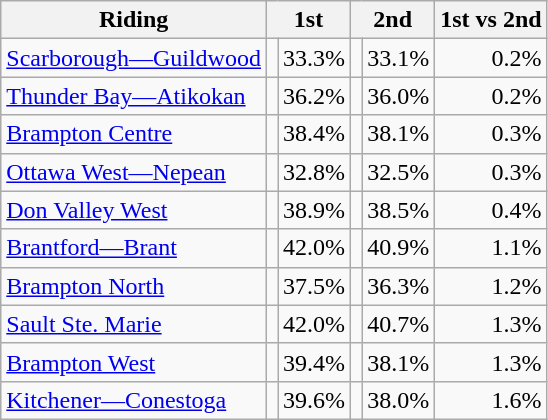<table class="wikitable" style="text-align:right;">
<tr>
<th>Riding</th>
<th colspan="2">1st</th>
<th colspan="2">2nd</th>
<th>1st vs 2nd</th>
</tr>
<tr>
<td style="text-align:left;"><a href='#'>Scarborough—Guildwood</a></td>
<td></td>
<td>33.3%</td>
<td></td>
<td>33.1%</td>
<td>0.2%</td>
</tr>
<tr>
<td style="text-align:left;"><a href='#'>Thunder Bay—Atikokan</a></td>
<td></td>
<td>36.2%</td>
<td></td>
<td>36.0%</td>
<td>0.2%</td>
</tr>
<tr>
<td style="text-align:left;"><a href='#'>Brampton Centre</a></td>
<td></td>
<td>38.4%</td>
<td></td>
<td>38.1%</td>
<td>0.3%</td>
</tr>
<tr>
<td style="text-align:left;"><a href='#'>Ottawa West—Nepean</a></td>
<td></td>
<td>32.8%</td>
<td></td>
<td>32.5%</td>
<td>0.3%</td>
</tr>
<tr>
<td style="text-align:left;"><a href='#'>Don Valley West</a></td>
<td></td>
<td>38.9%</td>
<td></td>
<td>38.5%</td>
<td>0.4%</td>
</tr>
<tr>
<td style="text-align:left;"><a href='#'>Brantford—Brant</a></td>
<td></td>
<td>42.0%</td>
<td></td>
<td>40.9%</td>
<td>1.1%</td>
</tr>
<tr>
<td style="text-align:left;"><a href='#'>Brampton North</a></td>
<td></td>
<td>37.5%</td>
<td></td>
<td>36.3%</td>
<td>1.2%</td>
</tr>
<tr>
<td style="text-align:left;"><a href='#'>Sault Ste. Marie</a></td>
<td></td>
<td>42.0%</td>
<td></td>
<td>40.7%</td>
<td>1.3%</td>
</tr>
<tr>
<td style="text-align:left;"><a href='#'>Brampton West</a></td>
<td></td>
<td>39.4%</td>
<td></td>
<td>38.1%</td>
<td>1.3%</td>
</tr>
<tr>
<td style="text-align:left;"><a href='#'>Kitchener—Conestoga</a></td>
<td></td>
<td>39.6%</td>
<td></td>
<td>38.0%</td>
<td>1.6%</td>
</tr>
</table>
